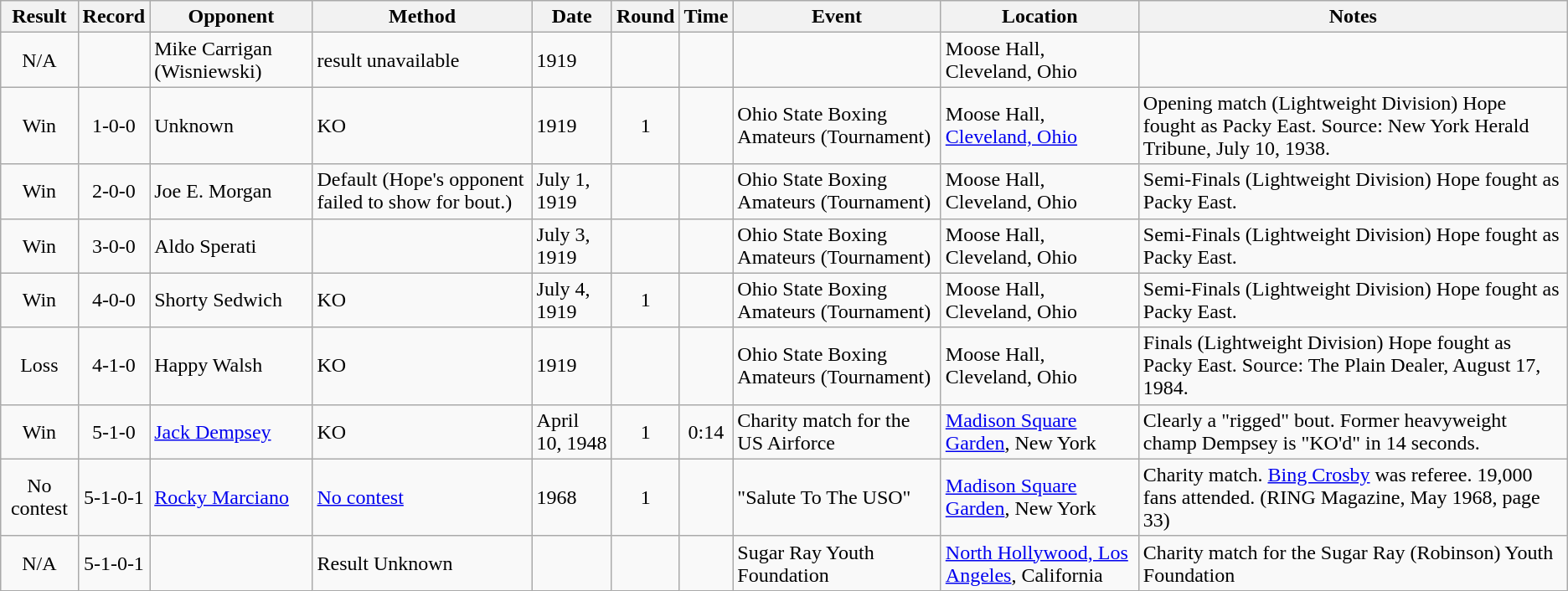<table class="wikitable sortable" style="text-align:center">
<tr>
<th>Result</th>
<th>Record</th>
<th>Opponent<br></th>
<th>Method</th>
<th>Date</th>
<th>Round</th>
<th>Time</th>
<th>Event</th>
<th>Location</th>
<th>Notes</th>
</tr>
<tr>
<td>N/A</td>
<td></td>
<td align=left> Mike Carrigan (Wisniewski)</td>
<td align=left>result unavailable</td>
<td align=left>1919</td>
<td></td>
<td></td>
<td align=left></td>
<td align=left>Moose Hall, Cleveland, Ohio</td>
<td></td>
</tr>
<tr>
<td>Win</td>
<td>1-0-0</td>
<td align=left> Unknown</td>
<td align=left>KO</td>
<td align=left>1919</td>
<td>1</td>
<td></td>
<td align=left>Ohio State Boxing Amateurs (Tournament)</td>
<td align=left>Moose Hall, <a href='#'>Cleveland, Ohio</a></td>
<td align=left>Opening match (Lightweight Division) Hope fought as Packy East. Source: New York Herald Tribune, July 10, 1938.</td>
</tr>
<tr>
<td>Win</td>
<td>2-0-0</td>
<td align=left> Joe E. Morgan</td>
<td align=left>Default (Hope's opponent failed to show for bout.)</td>
<td align=left>July 1, 1919</td>
<td></td>
<td></td>
<td align=left>Ohio State Boxing Amateurs (Tournament)</td>
<td align=left>Moose Hall, Cleveland, Ohio</td>
<td align=left>Semi-Finals (Lightweight Division) Hope fought as Packy East.</td>
</tr>
<tr>
<td>Win</td>
<td>3-0-0</td>
<td align=left> Aldo Sperati</td>
<td align=left></td>
<td align=left>July 3, 1919</td>
<td></td>
<td></td>
<td align=left>Ohio State Boxing Amateurs (Tournament)</td>
<td align=left>Moose Hall, Cleveland, Ohio</td>
<td align=left>Semi-Finals (Lightweight Division) Hope fought as Packy East.</td>
</tr>
<tr>
<td>Win</td>
<td>4-0-0</td>
<td align=left> Shorty Sedwich</td>
<td align=left>KO</td>
<td align=left>July 4, 1919</td>
<td>1</td>
<td></td>
<td align=left>Ohio State Boxing Amateurs (Tournament)</td>
<td align=left>Moose Hall, Cleveland, Ohio</td>
<td align=left>Semi-Finals (Lightweight Division) Hope fought as Packy East.</td>
</tr>
<tr>
<td>Loss</td>
<td>4-1-0</td>
<td align=left> Happy Walsh</td>
<td align=left>KO</td>
<td align=left>1919</td>
<td></td>
<td></td>
<td align=left>Ohio State Boxing Amateurs (Tournament)</td>
<td align=left>Moose Hall, Cleveland, Ohio</td>
<td align=left>Finals (Lightweight Division) Hope fought as Packy East. Source: The Plain Dealer, August 17, 1984.</td>
</tr>
<tr>
<td>Win</td>
<td>5-1-0</td>
<td align=left> <a href='#'>Jack Dempsey</a></td>
<td align=left>KO</td>
<td align=left>April 10, 1948</td>
<td>1</td>
<td>0:14</td>
<td align=left>Charity match for the US Airforce</td>
<td align=left><a href='#'>Madison Square Garden</a>, New York</td>
<td align=left>Clearly a "rigged" bout. Former heavyweight champ Dempsey is "KO'd" in 14 seconds.</td>
</tr>
<tr>
<td>No contest</td>
<td>5-1-0-1</td>
<td align=left> <a href='#'>Rocky Marciano</a></td>
<td align=left><a href='#'>No contest</a></td>
<td align=left>1968</td>
<td>1</td>
<td></td>
<td align=left>"Salute To The USO"</td>
<td align=left><a href='#'>Madison Square Garden</a>, New York</td>
<td align=left>Charity match. <a href='#'>Bing Crosby</a> was referee. 19,000 fans attended. (RING Magazine, May 1968, page 33)</td>
</tr>
<tr>
<td>N/A</td>
<td>5-1-0-1</td>
<td align=left></td>
<td align=left>Result Unknown</td>
<td align=left></td>
<td></td>
<td></td>
<td align=left>Sugar Ray Youth Foundation</td>
<td align=left><a href='#'>North Hollywood, Los Angeles</a>, California</td>
<td align=left>Charity match for the Sugar Ray (Robinson) Youth Foundation</td>
</tr>
</table>
